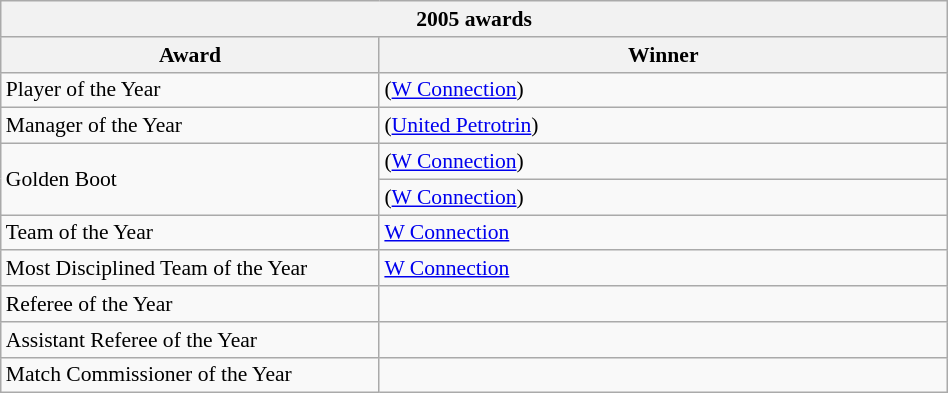<table class="collapsible wikitable collapsed" width=50%; style="font-size:90%;">
<tr>
<th colspan="4">2005 awards</th>
</tr>
<tr>
<th width=20%>Award</th>
<th width=30%>Winner</th>
</tr>
<tr>
<td>Player of the Year</td>
<td>  (<a href='#'>W Connection</a>)</td>
</tr>
<tr>
<td>Manager of the Year</td>
<td>  (<a href='#'>United Petrotrin</a>)</td>
</tr>
<tr>
<td rowspan="2">Golden Boot</td>
<td>  (<a href='#'>W Connection</a>)</td>
</tr>
<tr>
<td>  (<a href='#'>W Connection</a>)</td>
</tr>
<tr>
<td>Team of the Year</td>
<td><a href='#'>W Connection</a></td>
</tr>
<tr>
<td>Most Disciplined Team of the Year</td>
<td><a href='#'>W Connection</a></td>
</tr>
<tr>
<td>Referee of the Year</td>
<td></td>
</tr>
<tr>
<td>Assistant Referee of the Year</td>
<td></td>
</tr>
<tr>
<td>Match Commissioner of the Year</td>
<td></td>
</tr>
</table>
